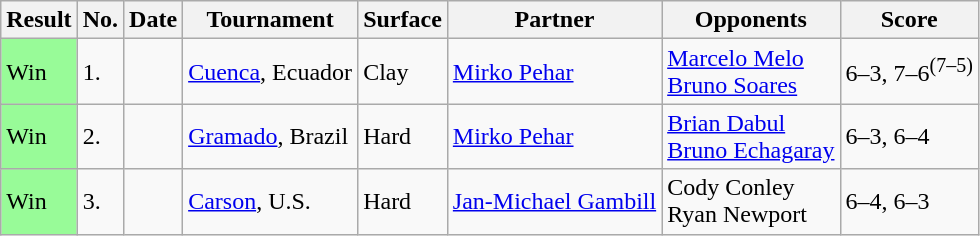<table class="sortable wikitable">
<tr>
<th>Result</th>
<th>No.</th>
<th>Date</th>
<th>Tournament</th>
<th>Surface</th>
<th>Partner</th>
<th>Opponents</th>
<th class="unsortable">Score</th>
</tr>
<tr>
<td bgcolor=98fb98>Win</td>
<td>1.</td>
<td></td>
<td><a href='#'>Cuenca</a>, Ecuador</td>
<td>Clay</td>
<td> <a href='#'>Mirko Pehar</a></td>
<td> <a href='#'>Marcelo Melo</a><br> <a href='#'>Bruno Soares</a></td>
<td>6–3, 7–6<sup>(7–5)</sup></td>
</tr>
<tr>
<td bgcolor=98fb98>Win</td>
<td>2.</td>
<td></td>
<td><a href='#'>Gramado</a>, Brazil</td>
<td>Hard</td>
<td> <a href='#'>Mirko Pehar</a></td>
<td> <a href='#'>Brian Dabul</a><br> <a href='#'>Bruno Echagaray</a></td>
<td>6–3, 6–4</td>
</tr>
<tr>
<td bgcolor=98fb98>Win</td>
<td>3.</td>
<td></td>
<td><a href='#'>Carson</a>, U.S.</td>
<td>Hard</td>
<td> <a href='#'>Jan-Michael Gambill</a></td>
<td> Cody Conley<br> Ryan Newport</td>
<td>6–4, 6–3</td>
</tr>
</table>
